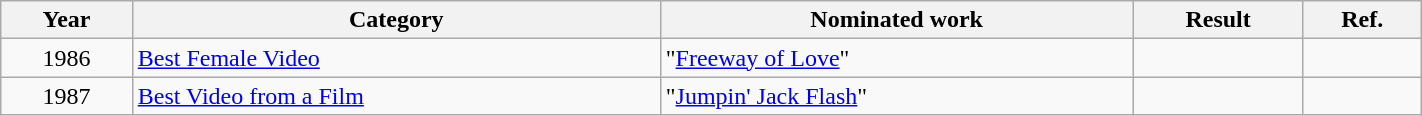<table class="wikitable" style="width:75%;">
<tr>
<th>Year</th>
<th>Category</th>
<th>Nominated work</th>
<th>Result</th>
<th>Ref.</th>
</tr>
<tr>
<td align="center">1986</td>
<td><a href='#'>Best Female Video</a></td>
<td>"<a href='#'>Freeway of Love</a>"</td>
<td></td>
<td></td>
</tr>
<tr>
<td align="center">1987</td>
<td><a href='#'>Best Video from a Film</a></td>
<td>"<a href='#'>Jumpin' Jack Flash</a>"</td>
<td></td>
<td></td>
</tr>
</table>
